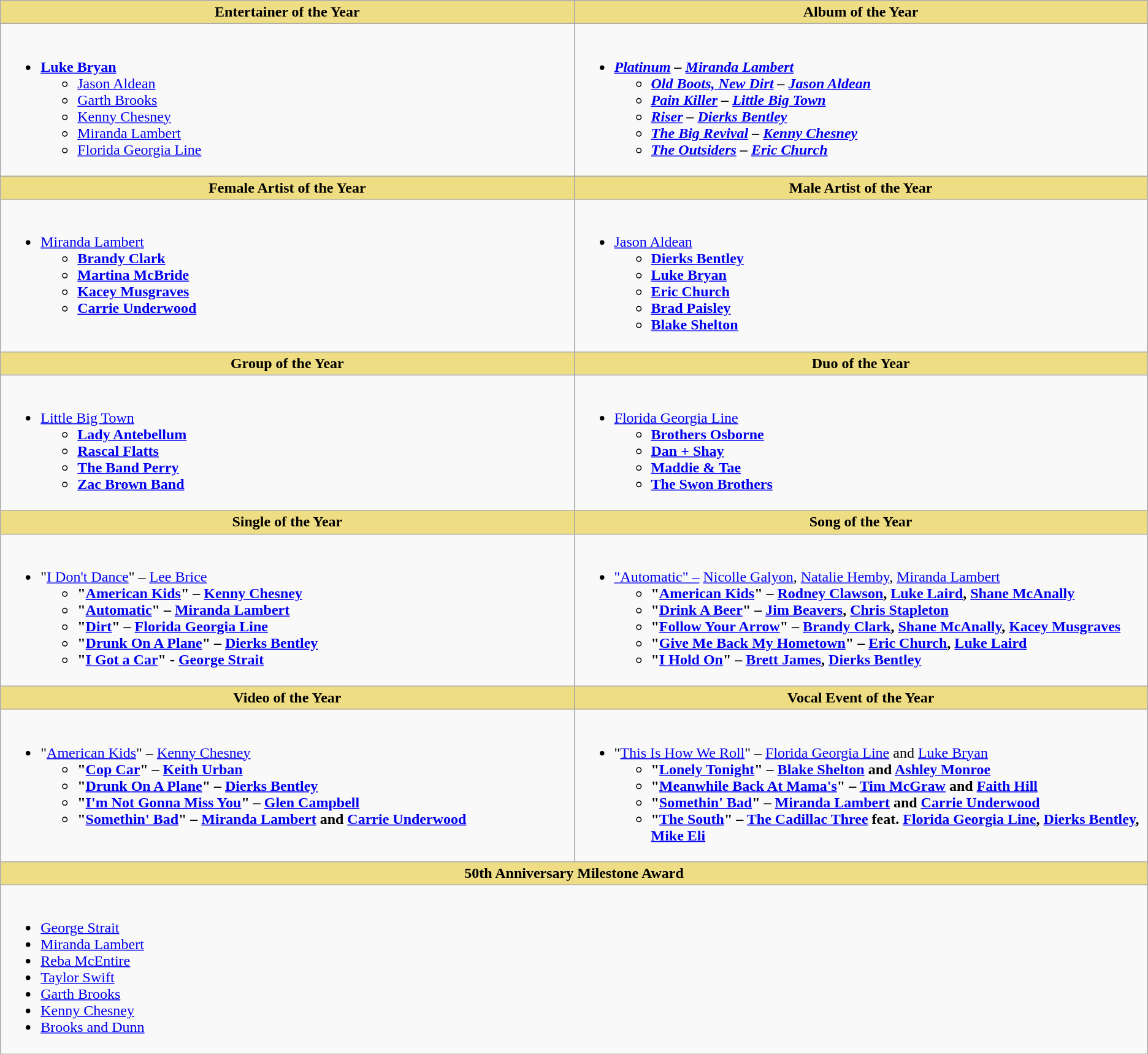<table class="wikitable">
<tr>
<th style="background:#EEDD85;" width="50%">Entertainer of the Year</th>
<th style="background:#EEDD85;" width="50%">Album of the Year</th>
</tr>
<tr>
<td valign="top"><br><ul><li><strong><a href='#'>Luke Bryan</a></strong><ul><li><a href='#'>Jason Aldean</a></li><li><a href='#'>Garth Brooks</a></li><li><a href='#'>Kenny Chesney</a></li><li><a href='#'>Miranda Lambert</a></li><li><a href='#'>Florida Georgia Line</a></li></ul></li></ul></td>
<td><br><ul><li><strong><em><a href='#'>Platinum</a><em> – <a href='#'>Miranda Lambert</a><strong><ul><li></em><a href='#'>Old Boots, New Dirt</a><em> – <a href='#'>Jason Aldean</a></li><li></em><a href='#'>Pain Killer</a><em> – <a href='#'>Little Big Town</a></li><li></em><a href='#'>Riser</a><em> – <a href='#'>Dierks Bentley</a></li><li></em><a href='#'>The Big Revival</a><em> – <a href='#'>Kenny Chesney</a></li><li></em><a href='#'>The Outsiders</a><em> – <a href='#'>Eric Church</a></li></ul></li></ul></td>
</tr>
<tr>
<th style="background:#EEDD82; width=50%">Female Artist of the Year</th>
<th style="background:#EEDD82; width=50%">Male Artist of the Year</th>
</tr>
<tr>
<td valign="top"><br><ul><li></strong><a href='#'>Miranda Lambert</a><strong><ul><li><a href='#'>Brandy Clark</a></li><li><a href='#'>Martina McBride</a></li><li><a href='#'>Kacey Musgraves</a></li><li><a href='#'>Carrie Underwood</a></li></ul></li></ul></td>
<td valign="top"><br><ul><li></strong><a href='#'>Jason Aldean</a><strong><ul><li><a href='#'>Dierks Bentley</a></li><li><a href='#'>Luke Bryan</a></li><li><a href='#'>Eric Church</a></li><li><a href='#'>Brad Paisley</a></li><li><a href='#'>Blake Shelton</a></li></ul></li></ul></td>
</tr>
<tr>
<th style="background:#EEDD82; width=50%">Group of the Year</th>
<th style="background:#EEDD82; width=50%">Duo of the Year</th>
</tr>
<tr>
<td valign="top"><br><ul><li></strong><a href='#'>Little Big Town</a><strong><ul><li><a href='#'>Lady Antebellum</a></li><li><a href='#'>Rascal Flatts</a></li><li><a href='#'>The Band Perry</a></li><li><a href='#'>Zac Brown Band</a></li></ul></li></ul></td>
<td valign="top"><br><ul><li></strong><a href='#'>Florida Georgia Line</a><strong><ul><li><a href='#'>Brothers Osborne</a></li><li><a href='#'>Dan + Shay</a></li><li><a href='#'>Maddie & Tae</a></li><li><a href='#'>The Swon Brothers</a></li></ul></li></ul></td>
</tr>
<tr>
<th style="background:#EEDD82; width=50%">Single of the Year</th>
<th style="background:#EEDD82; width=50%">Song of the Year</th>
</tr>
<tr>
<td valign="top"><br><ul><li></strong>"<a href='#'>I Don't Dance</a>" – <a href='#'>Lee Brice</a><strong><ul><li>"<a href='#'>American Kids</a>" – <a href='#'>Kenny Chesney</a></li><li>"<a href='#'>Automatic</a>" – <a href='#'>Miranda Lambert</a></li><li>"<a href='#'>Dirt</a>" – <a href='#'>Florida Georgia Line</a></li><li>"<a href='#'>Drunk On A Plane</a>" – <a href='#'>Dierks Bentley</a></li><li>"<a href='#'>I Got a Car</a>" - <a href='#'>George Strait</a></li></ul></li></ul></td>
<td valign="top"><br><ul><li></strong><a href='#'>"Automatic" –</a> <a href='#'>Nicolle Galyon</a>, <a href='#'>Natalie Hemby</a>, <a href='#'>Miranda Lambert</a><strong><ul><li>"<a href='#'>American Kids</a>" – <a href='#'>Rodney Clawson</a>, <a href='#'>Luke Laird</a>, <a href='#'>Shane McAnally</a></li><li>"<a href='#'>Drink A Beer</a>" – <a href='#'>Jim Beavers</a>, <a href='#'>Chris Stapleton</a></li><li>"<a href='#'>Follow Your Arrow</a>" – <a href='#'>Brandy Clark</a>, <a href='#'>Shane McAnally</a>, <a href='#'>Kacey Musgraves</a></li><li>"<a href='#'>Give Me Back My Hometown</a>" – <a href='#'>Eric Church</a>, <a href='#'>Luke Laird</a></li><li>"<a href='#'>I Hold On</a>" – <a href='#'>Brett James</a>, <a href='#'>Dierks Bentley</a></li></ul></li></ul></td>
</tr>
<tr>
<th style="background:#EEDD82; width=50%">Video of the Year</th>
<th style="background:#EEDD82; width=50%">Vocal Event of the Year</th>
</tr>
<tr>
<td valign="top"><br><ul><li></strong>"<a href='#'>American Kids</a>" – <a href='#'>Kenny Chesney</a><strong><ul><li>"<a href='#'>Cop Car</a>" – <a href='#'>Keith Urban</a></li><li>"<a href='#'>Drunk On A Plane</a>" – <a href='#'>Dierks Bentley</a></li><li>"<a href='#'>I'm Not Gonna Miss You</a>" – <a href='#'>Glen Campbell</a></li><li>"<a href='#'>Somethin' Bad</a>" – <a href='#'>Miranda Lambert</a> and <a href='#'>Carrie Underwood</a></li></ul></li></ul></td>
<td valign="top"><br><ul><li></strong>"<a href='#'>This Is How We Roll</a>" – <a href='#'>Florida Georgia Line</a> and <a href='#'>Luke Bryan</a><strong><ul><li>"<a href='#'>Lonely Tonight</a>" – <a href='#'>Blake Shelton</a> and <a href='#'>Ashley Monroe</a></li><li>"<a href='#'>Meanwhile Back At Mama's</a>" – <a href='#'>Tim McGraw</a> and <a href='#'>Faith Hill</a></li><li>"<a href='#'>Somethin' Bad</a>" – <a href='#'>Miranda Lambert</a> and <a href='#'>Carrie Underwood</a></li><li>"<a href='#'>The South</a>" – <a href='#'>The Cadillac Three</a> feat. <a href='#'>Florida Georgia Line</a>, <a href='#'>Dierks Bentley</a>, <a href='#'>Mike Eli</a></li></ul></li></ul></td>
</tr>
<tr>
<th colspan="2" style="background:#EEDD85; width=50%">50th Anniversary Milestone Award</th>
</tr>
<tr>
<td colspan="2"><br><ul><li></strong><a href='#'>George Strait</a><strong></li><li></strong><a href='#'>Miranda Lambert</a><strong></li><li></strong><a href='#'>Reba McEntire</a><strong></li><li></strong><a href='#'>Taylor Swift</a><strong></li><li></strong><a href='#'>Garth Brooks</a><strong></li><li></strong><a href='#'>Kenny Chesney</a><strong></li><li></strong><a href='#'>Brooks and Dunn</a><strong></li></ul></td>
</tr>
</table>
